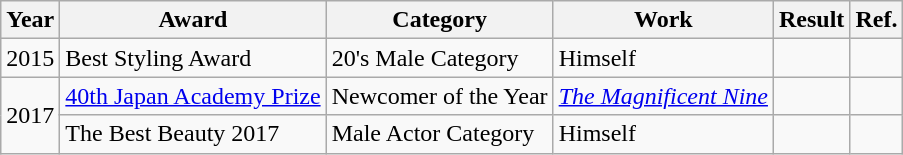<table class="wikitable">
<tr>
<th>Year</th>
<th>Award</th>
<th>Category</th>
<th>Work</th>
<th>Result</th>
<th>Ref.</th>
</tr>
<tr>
<td>2015</td>
<td>Best Styling Award</td>
<td>20's Male Category</td>
<td>Himself</td>
<td></td>
<td></td>
</tr>
<tr>
<td rowspan="2">2017</td>
<td><a href='#'>40th Japan Academy Prize</a></td>
<td>Newcomer of the Year</td>
<td><em><a href='#'>The Magnificent Nine</a></em></td>
<td></td>
<td></td>
</tr>
<tr>
<td>The Best Beauty 2017</td>
<td>Male Actor Category</td>
<td>Himself</td>
<td></td>
<td></td>
</tr>
</table>
